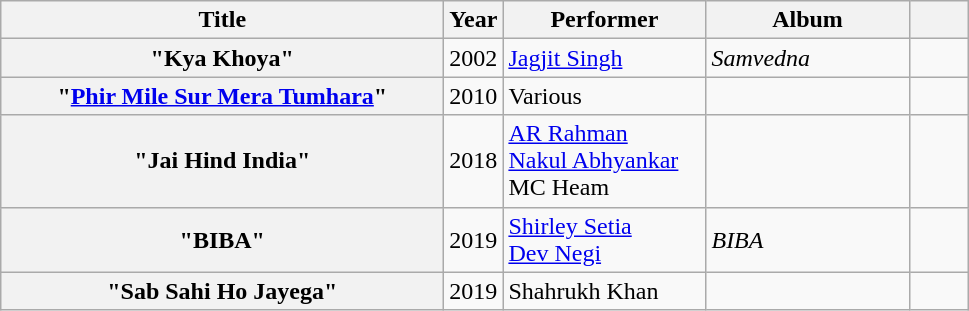<table class="wikitable plainrowheaders unsortable" style="text-align: margin;">
<tr>
<th scope="col" style="width: 18em;">Title</th>
<th scope="col" style="width: 2em;">Year</th>
<th scope="col" style="width: 8em;">Performer</th>
<th scope="col" style="width: 8em;">Album</th>
<th scope="col" style="width: 2em;"></th>
</tr>
<tr>
<th scope="row">"Kya Khoya"</th>
<td>2002</td>
<td><a href='#'>Jagjit Singh</a></td>
<td><em>Samvedna</em></td>
<td></td>
</tr>
<tr>
<th scope="row">"<a href='#'>Phir Mile Sur Mera Tumhara</a>"</th>
<td>2010</td>
<td>Various</td>
<td></td>
<td></td>
</tr>
<tr>
<th scope="row">"Jai Hind India"</th>
<td>2018</td>
<td><a href='#'>AR Rahman</a><br><a href='#'>Nakul Abhyankar</a><br>MC Heam</td>
<td></td>
<td></td>
</tr>
<tr>
<th scope="row">"BIBA"</th>
<td>2019</td>
<td><a href='#'>Shirley Setia</a><br><a href='#'>Dev Negi</a></td>
<td><em>BIBA</em></td>
<td></td>
</tr>
<tr>
<th scope="row">"Sab Sahi Ho Jayega"</th>
<td>2019</td>
<td>Shahrukh Khan</td>
<td></td>
<td></td>
</tr>
</table>
